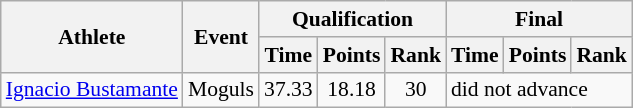<table class="wikitable" style="font-size:90%">
<tr>
<th rowspan="2">Athlete</th>
<th rowspan="2">Event</th>
<th colspan="3">Qualification</th>
<th colspan="3">Final</th>
</tr>
<tr>
<th>Time</th>
<th>Points</th>
<th>Rank</th>
<th>Time</th>
<th>Points</th>
<th>Rank</th>
</tr>
<tr>
<td><a href='#'>Ignacio Bustamante</a></td>
<td>Moguls</td>
<td align="center">37.33</td>
<td align="center">18.18</td>
<td align="center">30</td>
<td colspan="3">did not advance</td>
</tr>
</table>
